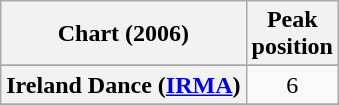<table class="wikitable sortable plainrowheaders">
<tr>
<th>Chart (2006)</th>
<th>Peak<br>position</th>
</tr>
<tr>
</tr>
<tr>
</tr>
<tr>
</tr>
<tr>
</tr>
<tr>
<th scope="row">Ireland Dance (<a href='#'>IRMA</a>)</th>
<td style="text-align:center;">6</td>
</tr>
<tr>
</tr>
<tr>
</tr>
<tr>
</tr>
</table>
